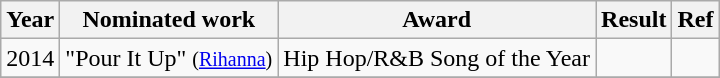<table class="wikitable">
<tr>
<th>Year</th>
<th>Nominated work</th>
<th>Award</th>
<th>Result</th>
<th>Ref</th>
</tr>
<tr>
<td rowspan="1">2014</td>
<td>"Pour It Up" <small>(<a href='#'>Rihanna</a>)</small></td>
<td>Hip Hop/R&B Song of the Year</td>
<td></td>
<td></td>
</tr>
<tr>
</tr>
</table>
